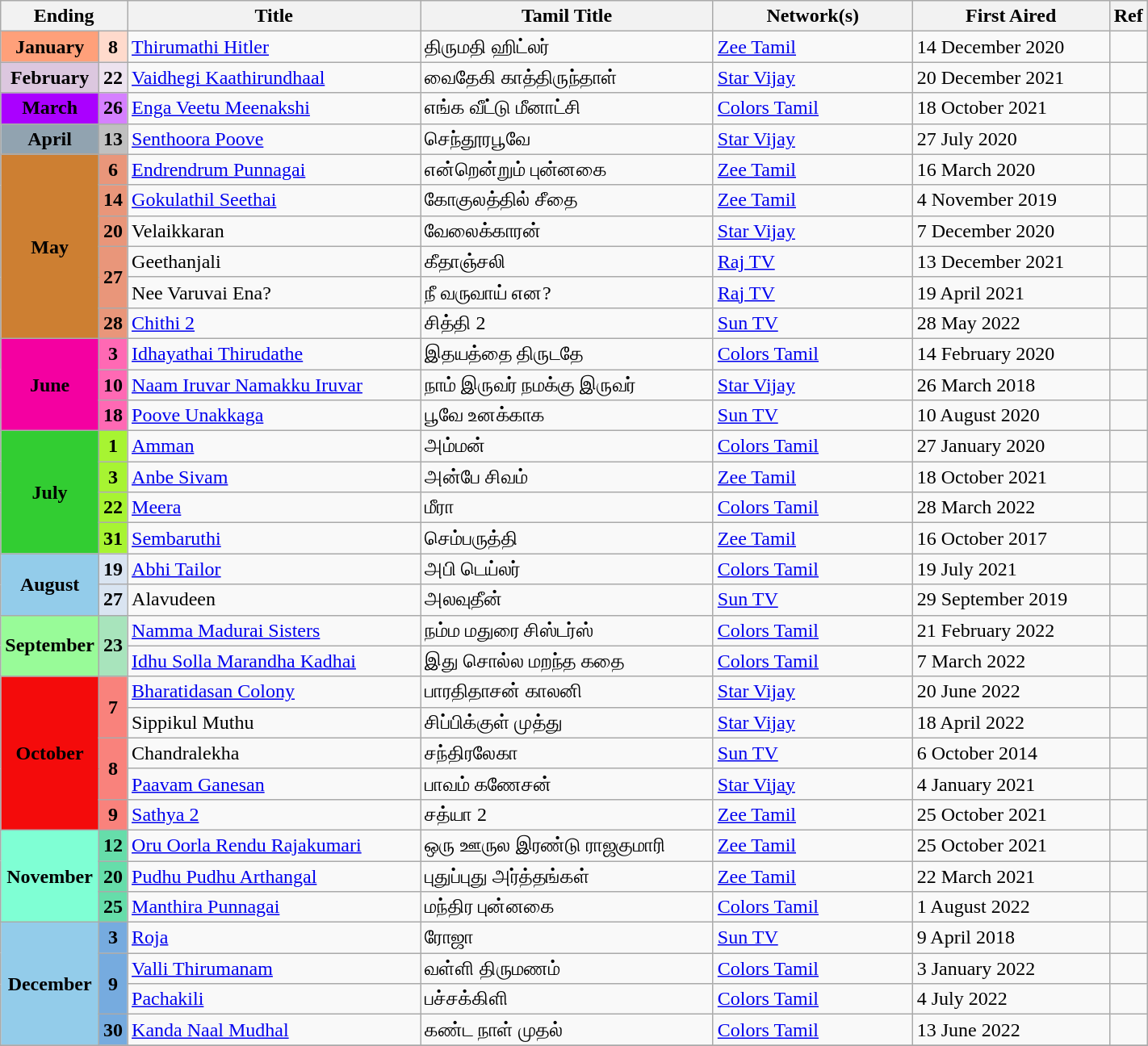<table class="wikitable" width="75%">
<tr>
<th colspan="2">Ending</th>
<th style="width:30%;">Title</th>
<th style="width:30%;">Tamil Title</th>
<th style="width:20%;">Network(s)</th>
<th style="width:20%;">First Aired</th>
<th>Ref</th>
</tr>
<tr>
<td rowspan="1" style="text-align:center;background:#ffa07a;textcolor:#000;"><strong>January</strong></td>
<td style="text-align:center; background:#ffdacc;"><strong>8</strong></td>
<td><a href='#'>Thirumathi Hitler</a></td>
<td>திருமதி ஹிட்லர்</td>
<td><a href='#'>Zee Tamil</a></td>
<td>14 December 2020</td>
<td></td>
</tr>
<tr>
<td rowspan="1" style="text-align:center; background:#dcc7df; textcolor:#000;"><strong>February</strong></td>
<td rowspan="1" style="text-align:center; background:#ede3ef;"><strong>22</strong></td>
<td><a href='#'>Vaidhegi Kaathirundhaal</a></td>
<td>வைதேகி காத்திருந்தாள்</td>
<td><a href='#'>Star Vijay</a></td>
<td>20 December 2021</td>
<td></td>
</tr>
<tr>
<td rowspan="1" style="text-align:center; background:#a0f; textcolor:#d580ff;"><strong>March</strong></td>
<td style="text-align:center; background:#d580ff"><strong>26</strong></td>
<td><a href='#'>Enga Veetu Meenakshi</a></td>
<td>எங்க வீட்டு மீனாட்சி</td>
<td><a href='#'>Colors Tamil</a></td>
<td>18 October 2021</td>
<td></td>
</tr>
<tr>
<td rowspan="1" style="text-align:center; background:#91a3b0; textcolor:#000;"><strong>April</strong></td>
<td style="text-align:center; background:silver"><strong>13</strong></td>
<td><a href='#'>Senthoora Poove</a></td>
<td>செந்தூரபூவே</td>
<td><a href='#'>Star Vijay</a></td>
<td>27 July 2020</td>
<td></td>
</tr>
<tr>
<td rowspan="6" style="text-align:center; background:#CD7F32; textcolor:#000;"><strong>May</strong></td>
<td style="text-align:center; background:#e9967a;"><strong>6</strong></td>
<td><a href='#'>Endrendrum Punnagai</a></td>
<td>என்றென்றும் புன்னகை</td>
<td><a href='#'>Zee Tamil</a></td>
<td>16 March 2020</td>
<td></td>
</tr>
<tr>
<td style="text-align:center; background:#e9967a;"><strong>14</strong></td>
<td><a href='#'>Gokulathil Seethai</a></td>
<td>கோகுலத்தில் சீதை</td>
<td><a href='#'>Zee Tamil</a></td>
<td>4 November 2019</td>
<td></td>
</tr>
<tr>
<td style="text-align:center; background:#e9967a;"><strong>20</strong></td>
<td>Velaikkaran</td>
<td>வேலைக்காரன்</td>
<td><a href='#'>Star Vijay</a></td>
<td>7 December 2020</td>
<td></td>
</tr>
<tr>
<td rowspan="2" style="text-align:center; background:#e9967a;"><strong>27</strong></td>
<td>Geethanjali</td>
<td>கீதாஞ்சலி</td>
<td><a href='#'>Raj TV</a></td>
<td>13 December 2021</td>
<td></td>
</tr>
<tr>
<td>Nee Varuvai Ena?</td>
<td>நீ வருவாய் என?</td>
<td><a href='#'>Raj TV</a></td>
<td>19 April 2021</td>
<td></td>
</tr>
<tr>
<td style="text-align:center; background:#e9967a;"><strong>28</strong></td>
<td><a href='#'>Chithi 2</a></td>
<td>சித்தி 2</td>
<td><a href='#'>Sun TV</a></td>
<td>28 May 2022</td>
<td></td>
</tr>
<tr>
<td rowspan="3" style="text-align:center; background:#F400A1; textcolor:#000;"><strong>June</strong></td>
<td style="text-align:center; background:hotPink;"><strong>3</strong></td>
<td><a href='#'>Idhayathai Thirudathe</a></td>
<td>இதயத்தை திருடதே</td>
<td><a href='#'>Colors Tamil</a></td>
<td>14 February 2020</td>
<td></td>
</tr>
<tr>
<td style="text-align:center; background:hotPink;"><strong>10</strong></td>
<td><a href='#'>Naam Iruvar Namakku Iruvar</a></td>
<td>நாம் இருவர் நமக்கு இருவர்</td>
<td><a href='#'>Star Vijay</a></td>
<td>26 March 2018</td>
<td></td>
</tr>
<tr>
<td style="text-align:center; background:hotPink;"><strong>18</strong></td>
<td><a href='#'>Poove Unakkaga</a></td>
<td>பூவே உனக்காக</td>
<td><a href='#'>Sun TV</a></td>
<td>10 August 2020</td>
<td></td>
</tr>
<tr>
<td rowspan="4" style="text-align:center; background:#32CD32; textcolor:#d580ff;"><strong>July</strong></td>
<td style="text-align:center; background:#a7f432;"><strong>1</strong></td>
<td><a href='#'>Amman</a></td>
<td>அம்மன்</td>
<td><a href='#'>Colors Tamil</a></td>
<td>27 January 2020</td>
<td></td>
</tr>
<tr>
<td style="text-align:center; background:#a7f432;"><strong>3</strong></td>
<td><a href='#'>Anbe Sivam</a></td>
<td>அன்பே சிவம்</td>
<td><a href='#'>Zee Tamil</a></td>
<td>18 October 2021</td>
<td></td>
</tr>
<tr>
<td style="text-align:center; background:#a7f432;"><strong>22</strong></td>
<td><a href='#'>Meera</a></td>
<td>மீரா</td>
<td><a href='#'>Colors Tamil</a></td>
<td>28 March 2022</td>
<td></td>
</tr>
<tr>
<td style="text-align:center; background:#a7f432;"><strong>31</strong></td>
<td><a href='#'>Sembaruthi</a></td>
<td>செம்பருத்தி</td>
<td><a href='#'>Zee Tamil</a></td>
<td>16 October 2017</td>
<td></td>
</tr>
<tr>
<td rowspan="2" style="text-align:center; background:#93CCEA; textcolor:#d580ff;"><strong>August</strong></td>
<td style="text-align:center; background:#d9e4f1;"><strong>19</strong></td>
<td><a href='#'>Abhi Tailor</a></td>
<td>அபி டெய்லர்</td>
<td><a href='#'>Colors Tamil</a></td>
<td>19 July 2021</td>
<td></td>
</tr>
<tr>
<td style="text-align:center; background:#d9e4f1;"><strong>27</strong></td>
<td>Alavudeen</td>
<td>அலவுதீன்</td>
<td><a href='#'>Sun TV</a></td>
<td>29 September 2019</td>
<td></td>
</tr>
<tr>
<td rowspan="2" style="text-align:center; background:#98fb98; textcolor:#000;"><strong>September</strong></td>
<td rowspan="2" style="text-align:center; background:#a8e4bc;"><strong>23</strong></td>
<td><a href='#'>Namma Madurai Sisters</a></td>
<td>நம்ம மதுரை சிஸ்டர்ஸ்</td>
<td><a href='#'>Colors Tamil</a></td>
<td>21 February 2022</td>
<td></td>
</tr>
<tr>
<td><a href='#'>Idhu Solla Marandha Kadhai</a></td>
<td>இது சொல்ல மறந்த கதை</td>
<td><a href='#'>Colors Tamil</a></td>
<td>7 March 2022</td>
<td></td>
</tr>
<tr>
<td rowspan="5" style="text-align:center; background:#f40b0b; textcolor:#000;"><strong>October</strong></td>
<td rowspan="2" style="text-align:center;background:#f9827c;"><strong>7</strong></td>
<td><a href='#'>Bharatidasan Colony</a></td>
<td>பாரதிதாசன் காலனி</td>
<td><a href='#'>Star Vijay</a></td>
<td>20 June 2022</td>
<td></td>
</tr>
<tr>
<td>Sippikul Muthu</td>
<td>சிப்பிக்குள் முத்து</td>
<td><a href='#'>Star Vijay</a></td>
<td>18 April 2022</td>
<td></td>
</tr>
<tr>
<td rowspan="2" style="text-align:center;background:#f9827c;"><strong>8</strong></td>
<td>Chandralekha</td>
<td>சந்திரலேகா</td>
<td><a href='#'>Sun TV</a></td>
<td>6 October 2014</td>
<td></td>
</tr>
<tr>
<td><a href='#'>Paavam Ganesan</a></td>
<td>பாவம் கணேசன்</td>
<td><a href='#'>Star Vijay</a></td>
<td>4 January 2021</td>
<td></td>
</tr>
<tr>
<td style="text-align:center;background:#f9827c;"><strong>9</strong></td>
<td><a href='#'>Sathya 2</a></td>
<td>சத்யா 2</td>
<td><a href='#'>Zee Tamil</a></td>
<td>25 October 2021</td>
<td></td>
</tr>
<tr>
<td rowspan="3" style="text-align:center; background:#7FFFD4; textcolor:#000;"><strong>November</strong></td>
<td style="text-align:center; background:#6da;"><strong>12</strong></td>
<td><a href='#'>Oru Oorla Rendu Rajakumari</a></td>
<td>ஒரு ஊருல இரண்டு ராஜகுமாரி</td>
<td><a href='#'>Zee Tamil</a></td>
<td>25 October 2021</td>
<td></td>
</tr>
<tr>
<td style="text-align:center; background:#6da;"><strong>20</strong></td>
<td><a href='#'>Pudhu Pudhu Arthangal</a></td>
<td>புதுப்புது அர்த்தங்கள்</td>
<td><a href='#'>Zee Tamil</a></td>
<td>22 March 2021 </td>
<td></td>
</tr>
<tr>
<td style="text-align:center; background:#6da;"><strong>25</strong></td>
<td><a href='#'>Manthira Punnagai</a></td>
<td>மந்திர புன்னகை</td>
<td><a href='#'>Colors Tamil</a></td>
<td>1 August 2022</td>
<td></td>
</tr>
<tr>
<td rowspan="4" style="text-align:center; background:#93CCEA; textcolor:#000;"><strong>December</strong></td>
<td style="text-align:center; background:#76ABDF;"><strong>3</strong></td>
<td><a href='#'>Roja</a></td>
<td>ரோஜா</td>
<td><a href='#'>Sun TV</a></td>
<td>9 April 2018</td>
<td></td>
</tr>
<tr>
<td rowspan="2" style="text-align:center; background:#76ABDF;"><strong>9</strong></td>
<td><a href='#'>Valli Thirumanam</a></td>
<td>வள்ளி திருமணம்</td>
<td><a href='#'>Colors Tamil</a></td>
<td>3 January 2022</td>
<td></td>
</tr>
<tr>
<td><a href='#'>Pachakili</a></td>
<td>பச்சக்கிளி</td>
<td><a href='#'>Colors Tamil</a></td>
<td>4 July 2022</td>
<td></td>
</tr>
<tr>
<td style="text-align:center; background:#76ABDF;"><strong>30</strong></td>
<td><a href='#'>Kanda Naal Mudhal</a></td>
<td>கண்ட நாள் முதல்</td>
<td><a href='#'>Colors Tamil</a></td>
<td>13 June 2022</td>
<td></td>
</tr>
<tr>
</tr>
</table>
